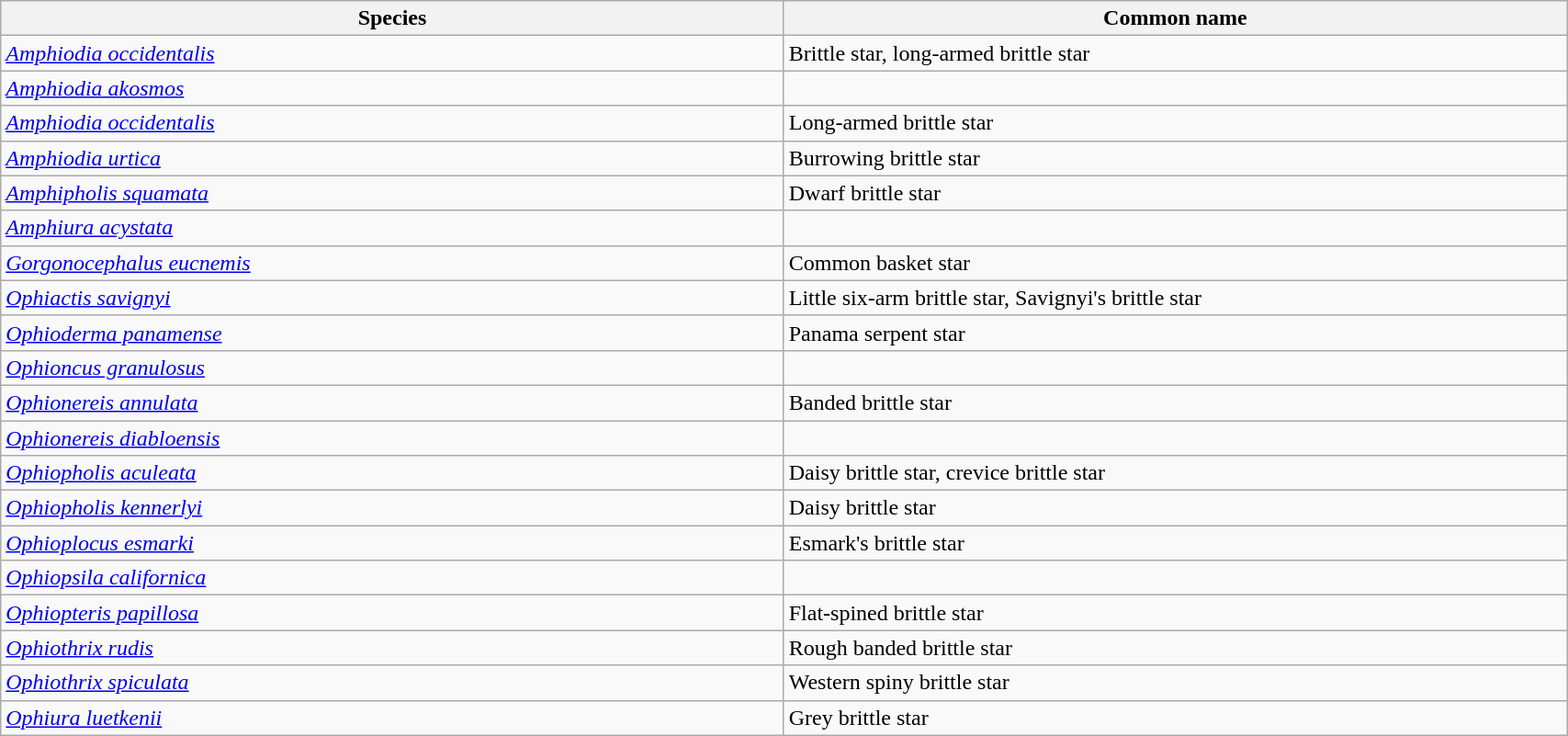<table width=90% class="wikitable">
<tr>
<th width=25%>Species</th>
<th width=25%>Common name</th>
</tr>
<tr>
<td><em><a href='#'>Amphiodia occidentalis</a></em></td>
<td>Brittle star, long-armed brittle star</td>
</tr>
<tr>
<td><em><a href='#'>Amphiodia akosmos</a></em></td>
<td></td>
</tr>
<tr>
<td><em><a href='#'>Amphiodia occidentalis</a></em></td>
<td>Long-armed brittle star</td>
</tr>
<tr>
<td><em><a href='#'>Amphiodia urtica</a></em></td>
<td>Burrowing brittle star</td>
</tr>
<tr>
<td><em><a href='#'>Amphipholis squamata</a></em></td>
<td>Dwarf brittle star</td>
</tr>
<tr>
<td><em><a href='#'>Amphiura acystata</a></em></td>
<td></td>
</tr>
<tr>
<td><em><a href='#'>Gorgonocephalus eucnemis</a></em></td>
<td>Common basket star</td>
</tr>
<tr>
<td><em><a href='#'>Ophiactis savignyi</a></em></td>
<td>Little six-arm brittle star, Savignyi's brittle star</td>
</tr>
<tr>
<td><em><a href='#'>Ophioderma panamense</a></em></td>
<td>Panama serpent star</td>
</tr>
<tr>
<td><em><a href='#'>Ophioncus granulosus</a></em></td>
<td></td>
</tr>
<tr>
<td><em><a href='#'>Ophionereis annulata</a></em></td>
<td>Banded brittle star</td>
</tr>
<tr>
<td><em><a href='#'>Ophionereis diabloensis</a></em></td>
<td></td>
</tr>
<tr>
<td><em><a href='#'>Ophiopholis aculeata</a></em></td>
<td>Daisy brittle star, crevice brittle star</td>
</tr>
<tr>
<td><em><a href='#'>Ophiopholis kennerlyi</a></em></td>
<td>Daisy brittle star</td>
</tr>
<tr>
<td><em><a href='#'>Ophioplocus esmarki</a></em></td>
<td>Esmark's brittle star</td>
</tr>
<tr>
<td><em><a href='#'>Ophiopsila californica</a></em></td>
<td></td>
</tr>
<tr>
<td><em><a href='#'>Ophiopteris papillosa</a></em></td>
<td>Flat-spined brittle star</td>
</tr>
<tr>
<td><em><a href='#'>Ophiothrix rudis</a></em></td>
<td>Rough banded brittle star</td>
</tr>
<tr>
<td><em><a href='#'>Ophiothrix spiculata</a></em></td>
<td>Western spiny brittle star</td>
</tr>
<tr>
<td><em><a href='#'>Ophiura luetkenii</a></em></td>
<td>Grey brittle star</td>
</tr>
</table>
